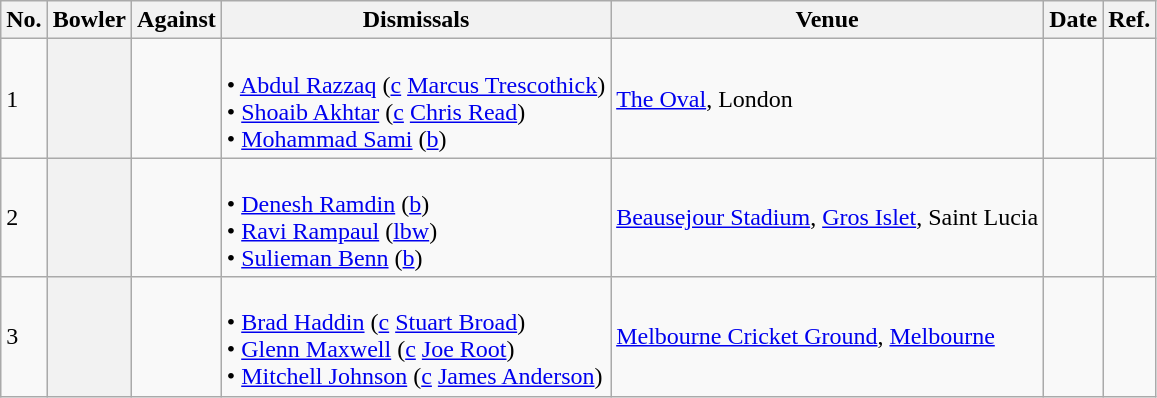<table class="wikitable sortable plainrowheaders" style="font-size: 100%">
<tr>
<th scope="col">No.</th>
<th scope="col">Bowler</th>
<th scope="col">Against</th>
<th scope="col">Dismissals</th>
<th scope="col">Venue</th>
<th scope="col">Date</th>
<th scope="col" class="unsortable">Ref.</th>
</tr>
<tr>
<td>1</td>
<th scope="row"></th>
<td></td>
<td><br>• <a href='#'>Abdul Razzaq</a> (<a href='#'>c</a> <a href='#'>Marcus Trescothick</a>)<br>
• <a href='#'>Shoaib Akhtar</a> (<a href='#'>c</a> <a href='#'>Chris Read</a>)<br>
• <a href='#'>Mohammad Sami</a> (<a href='#'>b</a>)</td>
<td><a href='#'>The Oval</a>, London</td>
<td></td>
<td></td>
</tr>
<tr>
<td>2</td>
<th scope="row"></th>
<td></td>
<td><br>• <a href='#'>Denesh Ramdin</a> (<a href='#'>b</a>)<br>
• <a href='#'>Ravi Rampaul</a> (<a href='#'>lbw</a>)<br>
• <a href='#'>Sulieman Benn</a> (<a href='#'>b</a>)</td>
<td><a href='#'>Beausejour Stadium</a>, <a href='#'>Gros Islet</a>, Saint Lucia</td>
<td></td>
<td></td>
</tr>
<tr>
<td>3</td>
<th scope="row"></th>
<td></td>
<td><br>• <a href='#'>Brad Haddin</a> (<a href='#'>c</a> <a href='#'>Stuart Broad</a>)<br>
• <a href='#'>Glenn Maxwell</a> (<a href='#'>c</a> <a href='#'>Joe Root</a>)<br>
• <a href='#'>Mitchell Johnson</a> (<a href='#'>c</a> <a href='#'>James Anderson</a>)<br></td>
<td><a href='#'>Melbourne Cricket Ground</a>, <a href='#'>Melbourne</a></td>
<td></td>
<td></td>
</tr>
</table>
